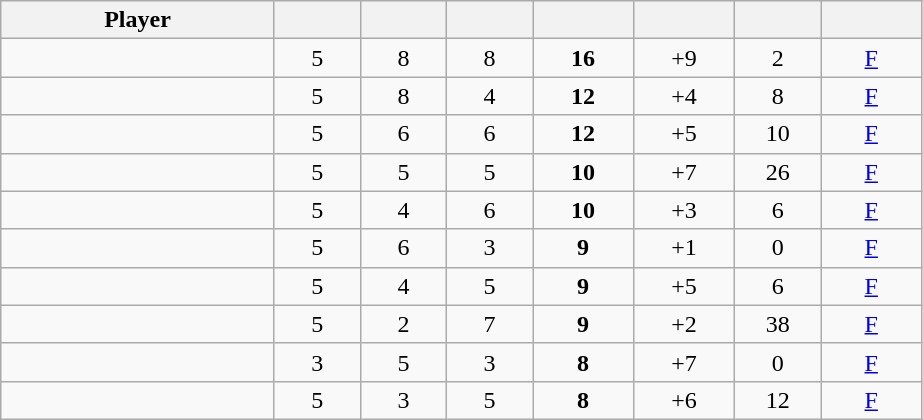<table class="wikitable sortable" style="text-align:center;">
<tr>
<th width="175px">Player</th>
<th width="50px"></th>
<th width="50px"></th>
<th width="50px"></th>
<th width="60px"></th>
<th width="60px"></th>
<th width="50px"></th>
<th width="60px"></th>
</tr>
<tr>
<td align="left"> </td>
<td>5</td>
<td>8</td>
<td>8</td>
<td><strong>16</strong></td>
<td>+9</td>
<td>2</td>
<td><a href='#'>F</a></td>
</tr>
<tr>
<td align="left"> </td>
<td>5</td>
<td>8</td>
<td>4</td>
<td><strong>12</strong></td>
<td>+4</td>
<td>8</td>
<td><a href='#'>F</a></td>
</tr>
<tr>
<td align="left"> </td>
<td>5</td>
<td>6</td>
<td>6</td>
<td><strong>12</strong></td>
<td>+5</td>
<td>10</td>
<td><a href='#'>F</a></td>
</tr>
<tr>
<td align="left"> </td>
<td>5</td>
<td>5</td>
<td>5</td>
<td><strong>10</strong></td>
<td>+7</td>
<td>26</td>
<td><a href='#'>F</a></td>
</tr>
<tr>
<td align="left"> </td>
<td>5</td>
<td>4</td>
<td>6</td>
<td><strong>10</strong></td>
<td>+3</td>
<td>6</td>
<td><a href='#'>F</a></td>
</tr>
<tr>
<td align="left"> </td>
<td>5</td>
<td>6</td>
<td>3</td>
<td><strong>9</strong></td>
<td>+1</td>
<td>0</td>
<td><a href='#'>F</a></td>
</tr>
<tr>
<td align="left"> </td>
<td>5</td>
<td>4</td>
<td>5</td>
<td><strong>9</strong></td>
<td>+5</td>
<td>6</td>
<td><a href='#'>F</a></td>
</tr>
<tr>
<td align="left"> </td>
<td>5</td>
<td>2</td>
<td>7</td>
<td><strong>9</strong></td>
<td>+2</td>
<td>38</td>
<td><a href='#'>F</a></td>
</tr>
<tr>
<td align="left"> </td>
<td>3</td>
<td>5</td>
<td>3</td>
<td><strong>8</strong></td>
<td>+7</td>
<td>0</td>
<td><a href='#'>F</a></td>
</tr>
<tr>
<td align="left"> </td>
<td>5</td>
<td>3</td>
<td>5</td>
<td><strong>8</strong></td>
<td>+6</td>
<td>12</td>
<td><a href='#'>F</a></td>
</tr>
</table>
